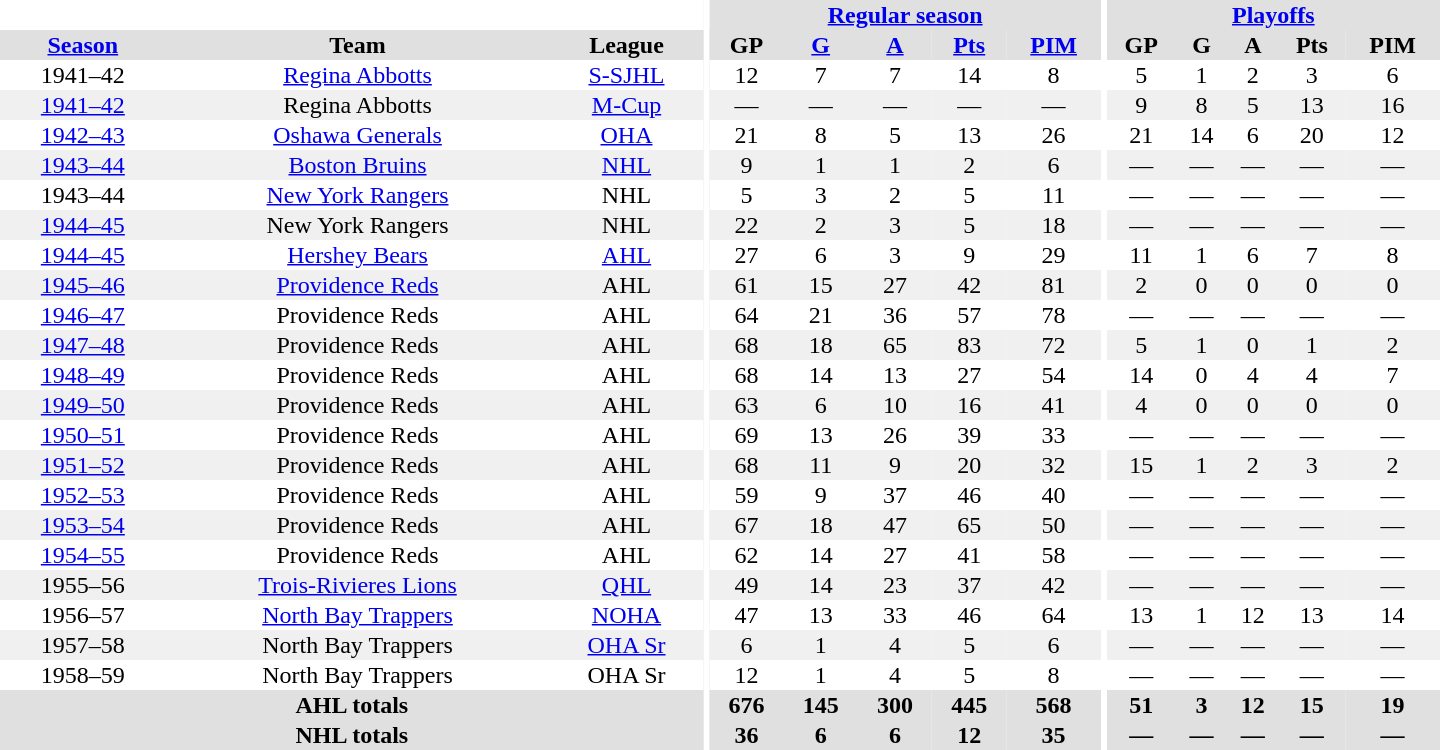<table border="0" cellpadding="1" cellspacing="0" style="text-align:center; width:60em">
<tr bgcolor="#e0e0e0">
<th colspan="3" bgcolor="#ffffff"></th>
<th rowspan="100" bgcolor="#ffffff"></th>
<th colspan="5"><a href='#'>Regular season</a></th>
<th rowspan="100" bgcolor="#ffffff"></th>
<th colspan="5"><a href='#'>Playoffs</a></th>
</tr>
<tr bgcolor="#e0e0e0">
<th><a href='#'>Season</a></th>
<th>Team</th>
<th>League</th>
<th>GP</th>
<th><a href='#'>G</a></th>
<th><a href='#'>A</a></th>
<th><a href='#'>Pts</a></th>
<th><a href='#'>PIM</a></th>
<th>GP</th>
<th>G</th>
<th>A</th>
<th>Pts</th>
<th>PIM</th>
</tr>
<tr>
<td>1941–42</td>
<td><a href='#'>Regina Abbotts</a></td>
<td><a href='#'>S-SJHL</a></td>
<td>12</td>
<td>7</td>
<td>7</td>
<td>14</td>
<td>8</td>
<td>5</td>
<td>1</td>
<td>2</td>
<td>3</td>
<td>6</td>
</tr>
<tr bgcolor="#f0f0f0">
<td><a href='#'>1941–42</a></td>
<td>Regina Abbotts</td>
<td><a href='#'>M-Cup</a></td>
<td>—</td>
<td>—</td>
<td>—</td>
<td>—</td>
<td>—</td>
<td>9</td>
<td>8</td>
<td>5</td>
<td>13</td>
<td>16</td>
</tr>
<tr>
<td><a href='#'>1942–43</a></td>
<td><a href='#'>Oshawa Generals</a></td>
<td><a href='#'>OHA</a></td>
<td>21</td>
<td>8</td>
<td>5</td>
<td>13</td>
<td>26</td>
<td>21</td>
<td>14</td>
<td>6</td>
<td>20</td>
<td>12</td>
</tr>
<tr bgcolor="#f0f0f0">
<td><a href='#'>1943–44</a></td>
<td><a href='#'>Boston Bruins</a></td>
<td><a href='#'>NHL</a></td>
<td>9</td>
<td>1</td>
<td>1</td>
<td>2</td>
<td>6</td>
<td>—</td>
<td>—</td>
<td>—</td>
<td>—</td>
<td>—</td>
</tr>
<tr>
<td>1943–44</td>
<td><a href='#'>New York Rangers</a></td>
<td>NHL</td>
<td>5</td>
<td>3</td>
<td>2</td>
<td>5</td>
<td>11</td>
<td>—</td>
<td>—</td>
<td>—</td>
<td>—</td>
<td>—</td>
</tr>
<tr bgcolor="#f0f0f0">
<td><a href='#'>1944–45</a></td>
<td>New York Rangers</td>
<td>NHL</td>
<td>22</td>
<td>2</td>
<td>3</td>
<td>5</td>
<td>18</td>
<td>—</td>
<td>—</td>
<td>—</td>
<td>—</td>
<td>—</td>
</tr>
<tr>
<td><a href='#'>1944–45</a></td>
<td><a href='#'>Hershey Bears</a></td>
<td><a href='#'>AHL</a></td>
<td>27</td>
<td>6</td>
<td>3</td>
<td>9</td>
<td>29</td>
<td>11</td>
<td>1</td>
<td>6</td>
<td>7</td>
<td>8</td>
</tr>
<tr bgcolor="#f0f0f0">
<td><a href='#'>1945–46</a></td>
<td><a href='#'>Providence Reds</a></td>
<td>AHL</td>
<td>61</td>
<td>15</td>
<td>27</td>
<td>42</td>
<td>81</td>
<td>2</td>
<td>0</td>
<td>0</td>
<td>0</td>
<td>0</td>
</tr>
<tr>
<td><a href='#'>1946–47</a></td>
<td>Providence Reds</td>
<td>AHL</td>
<td>64</td>
<td>21</td>
<td>36</td>
<td>57</td>
<td>78</td>
<td>—</td>
<td>—</td>
<td>—</td>
<td>—</td>
<td>—</td>
</tr>
<tr bgcolor="#f0f0f0">
<td><a href='#'>1947–48</a></td>
<td>Providence Reds</td>
<td>AHL</td>
<td>68</td>
<td>18</td>
<td>65</td>
<td>83</td>
<td>72</td>
<td>5</td>
<td>1</td>
<td>0</td>
<td>1</td>
<td>2</td>
</tr>
<tr>
<td><a href='#'>1948–49</a></td>
<td>Providence Reds</td>
<td>AHL</td>
<td>68</td>
<td>14</td>
<td>13</td>
<td>27</td>
<td>54</td>
<td>14</td>
<td>0</td>
<td>4</td>
<td>4</td>
<td>7</td>
</tr>
<tr bgcolor="#f0f0f0">
<td><a href='#'>1949–50</a></td>
<td>Providence Reds</td>
<td>AHL</td>
<td>63</td>
<td>6</td>
<td>10</td>
<td>16</td>
<td>41</td>
<td>4</td>
<td>0</td>
<td>0</td>
<td>0</td>
<td>0</td>
</tr>
<tr>
<td><a href='#'>1950–51</a></td>
<td>Providence Reds</td>
<td>AHL</td>
<td>69</td>
<td>13</td>
<td>26</td>
<td>39</td>
<td>33</td>
<td>—</td>
<td>—</td>
<td>—</td>
<td>—</td>
<td>—</td>
</tr>
<tr bgcolor="#f0f0f0">
<td><a href='#'>1951–52</a></td>
<td>Providence Reds</td>
<td>AHL</td>
<td>68</td>
<td>11</td>
<td>9</td>
<td>20</td>
<td>32</td>
<td>15</td>
<td>1</td>
<td>2</td>
<td>3</td>
<td>2</td>
</tr>
<tr>
<td><a href='#'>1952–53</a></td>
<td>Providence Reds</td>
<td>AHL</td>
<td>59</td>
<td>9</td>
<td>37</td>
<td>46</td>
<td>40</td>
<td>—</td>
<td>—</td>
<td>—</td>
<td>—</td>
<td>—</td>
</tr>
<tr bgcolor="#f0f0f0">
<td><a href='#'>1953–54</a></td>
<td>Providence Reds</td>
<td>AHL</td>
<td>67</td>
<td>18</td>
<td>47</td>
<td>65</td>
<td>50</td>
<td>—</td>
<td>—</td>
<td>—</td>
<td>—</td>
<td>—</td>
</tr>
<tr>
<td><a href='#'>1954–55</a></td>
<td>Providence Reds</td>
<td>AHL</td>
<td>62</td>
<td>14</td>
<td>27</td>
<td>41</td>
<td>58</td>
<td>—</td>
<td>—</td>
<td>—</td>
<td>—</td>
<td>—</td>
</tr>
<tr bgcolor="#f0f0f0">
<td>1955–56</td>
<td><a href='#'>Trois-Rivieres Lions</a></td>
<td><a href='#'>QHL</a></td>
<td>49</td>
<td>14</td>
<td>23</td>
<td>37</td>
<td>42</td>
<td>—</td>
<td>—</td>
<td>—</td>
<td>—</td>
<td>—</td>
</tr>
<tr>
<td>1956–57</td>
<td><a href='#'>North Bay Trappers</a></td>
<td><a href='#'>NOHA</a></td>
<td>47</td>
<td>13</td>
<td>33</td>
<td>46</td>
<td>64</td>
<td>13</td>
<td>1</td>
<td>12</td>
<td>13</td>
<td>14</td>
</tr>
<tr bgcolor="#f0f0f0">
<td>1957–58</td>
<td>North Bay Trappers</td>
<td><a href='#'>OHA Sr</a></td>
<td>6</td>
<td>1</td>
<td>4</td>
<td>5</td>
<td>6</td>
<td>—</td>
<td>—</td>
<td>—</td>
<td>—</td>
<td>—</td>
</tr>
<tr>
<td>1958–59</td>
<td>North Bay Trappers</td>
<td>OHA Sr</td>
<td>12</td>
<td>1</td>
<td>4</td>
<td>5</td>
<td>8</td>
<td>—</td>
<td>—</td>
<td>—</td>
<td>—</td>
<td>—</td>
</tr>
<tr bgcolor="#e0e0e0">
<th colspan="3">AHL totals</th>
<th>676</th>
<th>145</th>
<th>300</th>
<th>445</th>
<th>568</th>
<th>51</th>
<th>3</th>
<th>12</th>
<th>15</th>
<th>19</th>
</tr>
<tr bgcolor="#e0e0e0">
<th colspan="3">NHL totals</th>
<th>36</th>
<th>6</th>
<th>6</th>
<th>12</th>
<th>35</th>
<th>—</th>
<th>—</th>
<th>—</th>
<th>—</th>
<th>—</th>
</tr>
</table>
